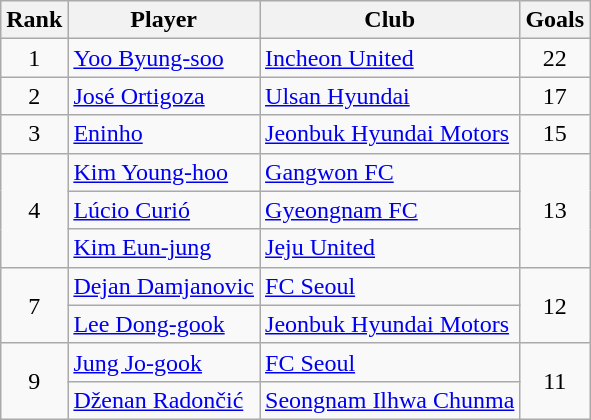<table class="wikitable">
<tr>
<th>Rank</th>
<th>Player</th>
<th>Club</th>
<th>Goals</th>
</tr>
<tr>
<td align="center">1</td>
<td> <a href='#'>Yoo Byung-soo</a></td>
<td><a href='#'>Incheon United</a></td>
<td align=center>22</td>
</tr>
<tr>
<td align="center">2</td>
<td> <a href='#'>José Ortigoza</a></td>
<td><a href='#'>Ulsan Hyundai</a></td>
<td align=center>17</td>
</tr>
<tr>
<td align="center">3</td>
<td> <a href='#'>Eninho</a></td>
<td><a href='#'>Jeonbuk Hyundai Motors</a></td>
<td align=center>15</td>
</tr>
<tr>
<td align="center" rowspan=3>4</td>
<td> <a href='#'>Kim Young-hoo</a></td>
<td><a href='#'>Gangwon FC</a></td>
<td rowspan=3 align=center>13</td>
</tr>
<tr>
<td> <a href='#'>Lúcio Curió</a></td>
<td><a href='#'>Gyeongnam FC</a></td>
</tr>
<tr>
<td> <a href='#'>Kim Eun-jung</a></td>
<td><a href='#'>Jeju United</a></td>
</tr>
<tr>
<td align="center" rowspan=2>7</td>
<td> <a href='#'>Dejan Damjanovic</a></td>
<td><a href='#'>FC Seoul</a></td>
<td rowspan=2 align=center>12</td>
</tr>
<tr>
<td> <a href='#'>Lee Dong-gook</a></td>
<td><a href='#'>Jeonbuk Hyundai Motors</a></td>
</tr>
<tr>
<td align="center" rowspan=2>9</td>
<td> <a href='#'>Jung Jo-gook</a></td>
<td><a href='#'>FC Seoul</a></td>
<td rowspan=2 align=center>11</td>
</tr>
<tr>
<td> <a href='#'>Dženan Radončić</a></td>
<td><a href='#'>Seongnam Ilhwa Chunma</a></td>
</tr>
</table>
